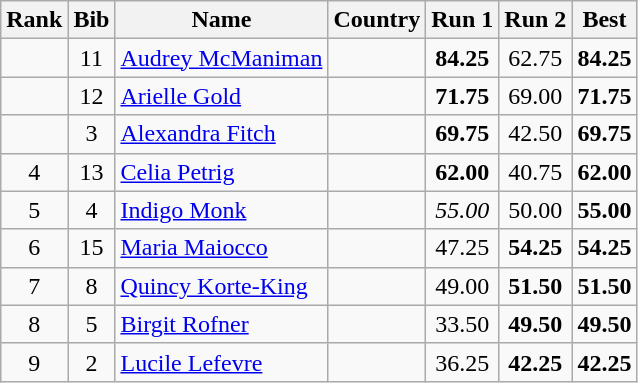<table class="wikitable sortable" style="text-align:center">
<tr>
<th>Rank</th>
<th>Bib</th>
<th>Name</th>
<th>Country</th>
<th>Run 1</th>
<th>Run 2</th>
<th>Best</th>
</tr>
<tr>
<td></td>
<td>11</td>
<td align=left><a href='#'>Audrey McManiman</a></td>
<td align=left></td>
<td><strong>84.25</strong></td>
<td>62.75</td>
<td><strong>84.25</strong></td>
</tr>
<tr>
<td></td>
<td>12</td>
<td align=left><a href='#'>Arielle Gold</a></td>
<td align=left></td>
<td><strong>71.75</strong></td>
<td>69.00</td>
<td><strong>71.75</strong></td>
</tr>
<tr>
<td></td>
<td>3</td>
<td align=left><a href='#'>Alexandra Fitch</a></td>
<td align=left></td>
<td><strong>69.75</strong></td>
<td>42.50</td>
<td><strong>69.75</strong></td>
</tr>
<tr>
<td>4</td>
<td>13</td>
<td align=left><a href='#'>Celia Petrig</a></td>
<td align=left></td>
<td><strong>62.00</strong></td>
<td>40.75</td>
<td><strong>62.00</strong></td>
</tr>
<tr>
<td>5</td>
<td>4</td>
<td align=left><a href='#'>Indigo Monk</a></td>
<td align=left></td>
<td><em>55.00</em></td>
<td>50.00</td>
<td><strong>55.00</strong></td>
</tr>
<tr>
<td>6</td>
<td>15</td>
<td align=left><a href='#'>Maria Maiocco</a></td>
<td align=left></td>
<td>47.25</td>
<td><strong>54.25</strong></td>
<td><strong>54.25</strong></td>
</tr>
<tr>
<td>7</td>
<td>8</td>
<td align=left><a href='#'>Quincy Korte-King</a></td>
<td align=left></td>
<td>49.00</td>
<td><strong>51.50</strong></td>
<td><strong>51.50</strong></td>
</tr>
<tr>
<td>8</td>
<td>5</td>
<td align=left><a href='#'>Birgit Rofner</a></td>
<td align=left></td>
<td>33.50</td>
<td><strong>49.50</strong></td>
<td><strong>49.50</strong></td>
</tr>
<tr>
<td>9</td>
<td>2</td>
<td align=left><a href='#'>Lucile Lefevre</a></td>
<td align=left></td>
<td>36.25</td>
<td><strong>42.25</strong></td>
<td><strong>42.25</strong></td>
</tr>
</table>
